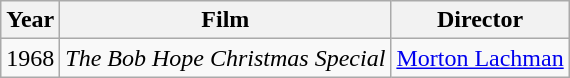<table class="wikitable">
<tr>
<th>Year</th>
<th>Film</th>
<th>Director</th>
</tr>
<tr>
<td>1968</td>
<td><em>The Bob Hope Christmas Special</em></td>
<td><a href='#'>Morton Lachman</a></td>
</tr>
</table>
